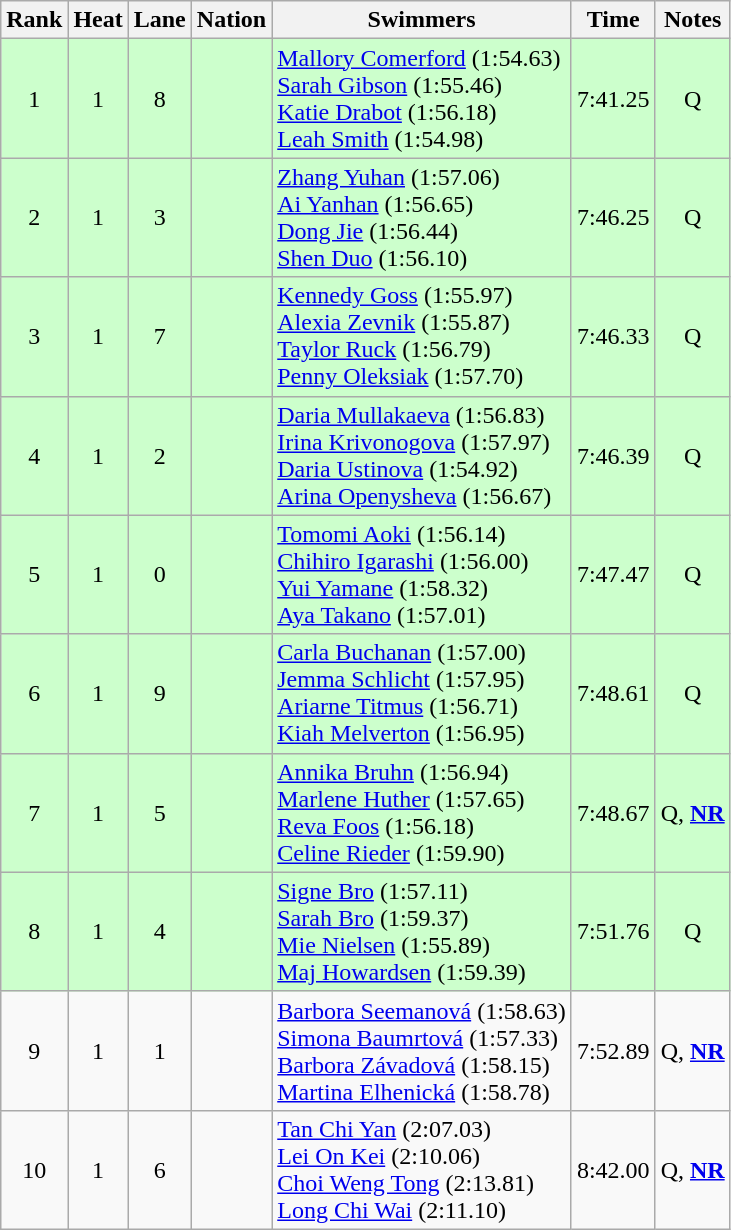<table class="wikitable sortable" style="text-align:center">
<tr>
<th>Rank</th>
<th>Heat</th>
<th>Lane</th>
<th>Nation</th>
<th>Swimmers</th>
<th>Time</th>
<th>Notes</th>
</tr>
<tr bgcolor=ccffcc>
<td>1</td>
<td>1</td>
<td>8</td>
<td align=left></td>
<td align=left><a href='#'>Mallory Comerford</a> (1:54.63)<br><a href='#'>Sarah Gibson</a> (1:55.46)<br><a href='#'>Katie Drabot</a> (1:56.18)<br><a href='#'>Leah Smith</a> (1:54.98)</td>
<td>7:41.25</td>
<td>Q</td>
</tr>
<tr bgcolor=ccffcc>
<td>2</td>
<td>1</td>
<td>3</td>
<td align=left></td>
<td align=left><a href='#'>Zhang Yuhan</a> (1:57.06)<br><a href='#'>Ai Yanhan</a> (1:56.65)<br><a href='#'>Dong Jie</a> (1:56.44)<br><a href='#'>Shen Duo</a> (1:56.10)</td>
<td>7:46.25</td>
<td>Q</td>
</tr>
<tr bgcolor=ccffcc>
<td>3</td>
<td>1</td>
<td>7</td>
<td align=left></td>
<td align=left><a href='#'>Kennedy Goss</a> (1:55.97)<br><a href='#'>Alexia Zevnik</a> (1:55.87)<br><a href='#'>Taylor Ruck</a> (1:56.79)<br><a href='#'>Penny Oleksiak</a> (1:57.70)</td>
<td>7:46.33</td>
<td>Q</td>
</tr>
<tr bgcolor=ccffcc>
<td>4</td>
<td>1</td>
<td>2</td>
<td align=left></td>
<td align=left><a href='#'>Daria Mullakaeva</a> (1:56.83)<br><a href='#'>Irina Krivonogova</a> (1:57.97)<br><a href='#'>Daria Ustinova</a> (1:54.92)<br><a href='#'>Arina Openysheva</a> (1:56.67)</td>
<td>7:46.39</td>
<td>Q</td>
</tr>
<tr bgcolor=ccffcc>
<td>5</td>
<td>1</td>
<td>0</td>
<td align=left></td>
<td align=left><a href='#'>Tomomi Aoki</a> (1:56.14)<br><a href='#'>Chihiro Igarashi</a> (1:56.00)<br><a href='#'>Yui Yamane</a> (1:58.32)<br><a href='#'>Aya Takano</a> (1:57.01)</td>
<td>7:47.47</td>
<td>Q</td>
</tr>
<tr bgcolor=ccffcc>
<td>6</td>
<td>1</td>
<td>9</td>
<td align=left></td>
<td align=left><a href='#'>Carla Buchanan</a> (1:57.00)<br><a href='#'>Jemma Schlicht</a> (1:57.95)<br><a href='#'>Ariarne Titmus</a> (1:56.71)<br><a href='#'>Kiah Melverton</a> (1:56.95)</td>
<td>7:48.61</td>
<td>Q</td>
</tr>
<tr bgcolor=ccffcc>
<td>7</td>
<td>1</td>
<td>5</td>
<td align=left></td>
<td align=left><a href='#'>Annika Bruhn</a> (1:56.94)<br><a href='#'>Marlene Huther</a> (1:57.65)<br><a href='#'>Reva Foos</a> (1:56.18)<br><a href='#'>Celine Rieder</a> (1:59.90)</td>
<td>7:48.67</td>
<td>Q, <strong><a href='#'>NR</a></strong></td>
</tr>
<tr bgcolor=ccffcc>
<td>8</td>
<td>1</td>
<td>4</td>
<td align=left></td>
<td align=left><a href='#'>Signe Bro</a> (1:57.11)<br><a href='#'>Sarah Bro</a> (1:59.37)<br><a href='#'>Mie Nielsen</a> (1:55.89)<br><a href='#'>Maj Howardsen</a> (1:59.39)</td>
<td>7:51.76</td>
<td>Q</td>
</tr>
<tr>
<td>9</td>
<td>1</td>
<td>1</td>
<td align=left></td>
<td align=left><a href='#'>Barbora Seemanová</a> (1:58.63)<br><a href='#'>Simona Baumrtová</a> (1:57.33)<br><a href='#'>Barbora Závadová</a> (1:58.15)<br><a href='#'>Martina Elhenická</a> (1:58.78)</td>
<td>7:52.89</td>
<td>Q, <strong><a href='#'>NR</a></strong></td>
</tr>
<tr>
<td>10</td>
<td>1</td>
<td>6</td>
<td align=left></td>
<td align=left><a href='#'>Tan Chi Yan</a> (2:07.03)<br><a href='#'>Lei On Kei</a> (2:10.06)<br><a href='#'>Choi Weng Tong</a> (2:13.81)<br><a href='#'>Long Chi Wai</a> (2:11.10)</td>
<td>8:42.00</td>
<td>Q, <strong><a href='#'>NR</a></strong></td>
</tr>
</table>
